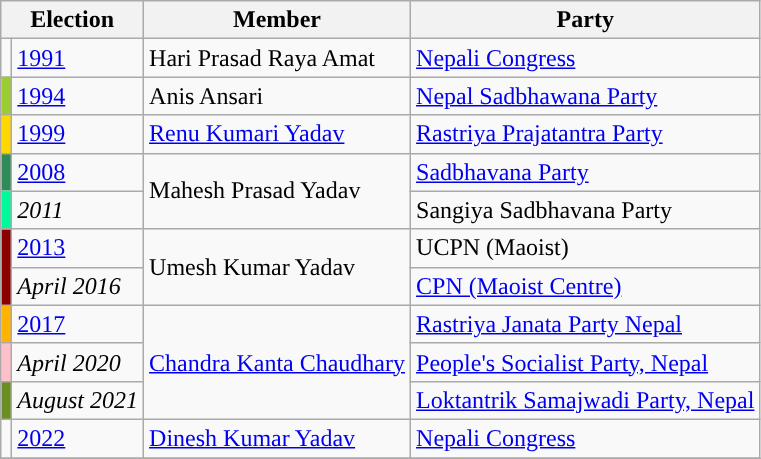<table class="wikitable">
<tr>
<th colspan="2">Election</th>
<th>Member</th>
<th>Party</th>
</tr>
<tr>
<td style="background-color:"></td>
<td><a href='#'>1991</a></td>
<td>Hari Prasad Raya Amat</td>
<td><a href='#'>Nepali Congress</a></td>
</tr>
<tr>
<td style="background-color:yellowgreen"></td>
<td><a href='#'>1994</a></td>
<td>Anis Ansari</td>
<td><a href='#'>Nepal Sadbhawana Party</a></td>
</tr>
<tr>
<td style="background-color:gold"></td>
<td><a href='#'>1999</a></td>
<td><a href='#'>Renu Kumari Yadav</a></td>
<td><a href='#'>Rastriya Prajatantra Party</a></td>
</tr>
<tr>
<td style="background-color:seagreen"></td>
<td><a href='#'>2008</a></td>
<td rowspan="2">Mahesh Prasad Yadav</td>
<td><a href='#'>Sadbhavana Party</a></td>
</tr>
<tr>
<td style="background-color:mediumspringgreen"></td>
<td><em>2011</em></td>
<td>Sangiya Sadbhavana Party</td>
</tr>
<tr>
<td rowspan="2" style="background-color:darkred"></td>
<td><a href='#'>2013</a></td>
<td rowspan="2">Umesh Kumar Yadav</td>
<td>UCPN (Maoist)</td>
</tr>
<tr>
<td><em>April 2016</em></td>
<td><a href='#'>CPN (Maoist Centre)</a></td>
</tr>
<tr>
<td style="background-color:#ffb300"></td>
<td><a href='#'>2017</a></td>
<td rowspan="3"><a href='#'>Chandra Kanta Chaudhary</a></td>
<td><a href='#'>Rastriya Janata Party Nepal</a></td>
</tr>
<tr>
<td style="background-color:pink"></td>
<td><em>April 2020</em></td>
<td><a href='#'>People's Socialist Party, Nepal</a></td>
</tr>
<tr>
<td style="background-color:olivedrab"></td>
<td><em>August 2021</em></td>
<td><a href='#'>Loktantrik Samajwadi Party, Nepal</a></td>
</tr>
<tr>
<td style="background-color:"></td>
<td><a href='#'>2022</a></td>
<td><a href='#'>Dinesh Kumar Yadav</a></td>
<td><a href='#'>Nepali Congress</a></td>
</tr>
<tr>
</tr>
</table>
